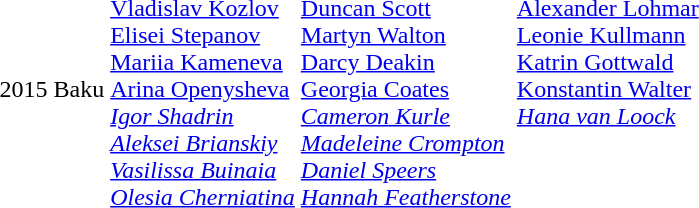<table>
<tr>
<td>2015 Baku<br></td>
<td valign=top><br><a href='#'>Vladislav Kozlov</a> <br><a href='#'>Elisei Stepanov</a> <br><a href='#'>Mariia Kameneva</a> <br><a href='#'>Arina Openysheva</a> <br><em><a href='#'>Igor Shadrin</a><br><a href='#'>Aleksei Brianskiy</a><br><a href='#'>Vasilissa Buinaia</a><br><a href='#'>Olesia Cherniatina</a></em></td>
<td valign=top><br><a href='#'>Duncan Scott</a> <br><a href='#'>Martyn Walton</a> <br><a href='#'>Darcy Deakin</a> <br><a href='#'>Georgia Coates</a> <br><em><a href='#'>Cameron Kurle</a><br><a href='#'>Madeleine Crompton</a><br><a href='#'>Daniel Speers</a><br><a href='#'>Hannah Featherstone</a></em></td>
<td valign=top><br><a href='#'>Alexander Lohmar</a> <br><a href='#'>Leonie Kullmann</a> <br><a href='#'>Katrin Gottwald</a> <br><a href='#'>Konstantin Walter</a><br><em><a href='#'>Hana van Loock</a></em></td>
</tr>
</table>
